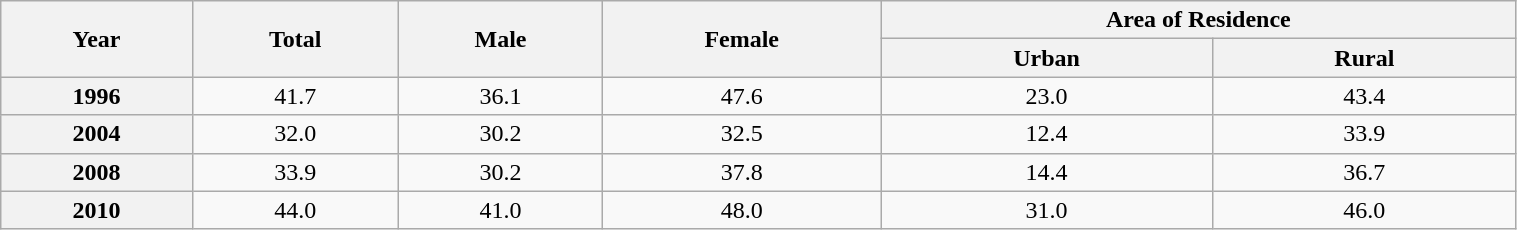<table class="wikitable" style="text-align:center; width:80%;">
<tr>
<th rowspan="2" scope="col">Year</th>
<th rowspan="2" scope="col">Total</th>
<th rowspan="2" scope="col"><strong>Male</strong></th>
<th rowspan="2" scope="col">Female</th>
<th colspan="2" scope="col">Area of Residence</th>
</tr>
<tr>
<th>Urban</th>
<th>Rural</th>
</tr>
<tr>
<th scope="row">1996</th>
<td>41.7</td>
<td>36.1</td>
<td>47.6</td>
<td>23.0</td>
<td>43.4</td>
</tr>
<tr>
<th scope="row">2004</th>
<td>32.0</td>
<td>30.2</td>
<td>32.5</td>
<td>12.4</td>
<td>33.9</td>
</tr>
<tr>
<th scope="row">2008</th>
<td>33.9</td>
<td>30.2</td>
<td>37.8</td>
<td>14.4</td>
<td>36.7</td>
</tr>
<tr>
<th scope="row">2010</th>
<td>44.0</td>
<td>41.0</td>
<td>48.0</td>
<td>31.0</td>
<td>46.0</td>
</tr>
</table>
